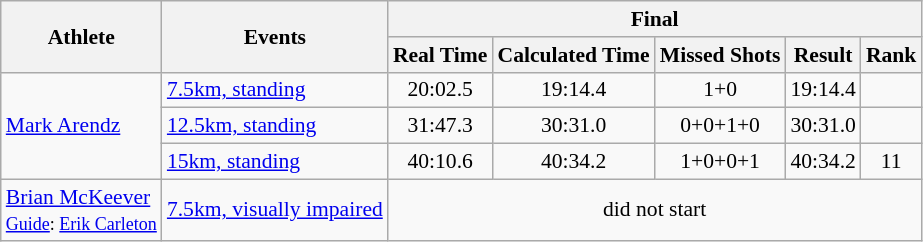<table class="wikitable" style="font-size:90%">
<tr>
<th rowspan="2">Athlete</th>
<th rowspan="2">Events</th>
<th colspan="5">Final</th>
</tr>
<tr>
<th>Real Time</th>
<th>Calculated Time</th>
<th>Missed Shots</th>
<th>Result</th>
<th>Rank</th>
</tr>
<tr>
<td rowspan=3><a href='#'>Mark Arendz</a></td>
<td><a href='#'>7.5km, standing</a></td>
<td align="center">20:02.5</td>
<td align="center">19:14.4</td>
<td align="center">1+0</td>
<td align="center">19:14.4</td>
<td align="center"></td>
</tr>
<tr>
<td><a href='#'>12.5km, standing</a></td>
<td align="center">31:47.3</td>
<td align="center">30:31.0</td>
<td align="center">0+0+1+0</td>
<td align="center">30:31.0</td>
<td align="center"></td>
</tr>
<tr>
<td><a href='#'>15km, standing</a></td>
<td align="center">40:10.6</td>
<td align="center">40:34.2</td>
<td align="center">1+0+0+1</td>
<td align="center">40:34.2</td>
<td align="center">11</td>
</tr>
<tr>
<td><a href='#'>Brian McKeever</a><br><small><a href='#'>Guide</a>: <a href='#'>Erik Carleton</a></small></td>
<td><a href='#'>7.5km, visually impaired</a></td>
<td align="center" colspan=5>did not start</td>
</tr>
</table>
